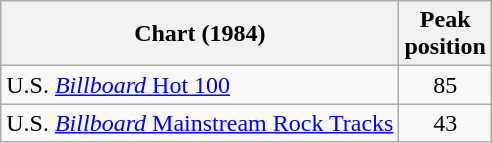<table class="wikitable sortable">
<tr>
<th align="center">Chart (1984)</th>
<th align="center">Peak<br>position</th>
</tr>
<tr>
<td>U.S. <a href='#'><em>Billboard</em> Hot 100</a></td>
<td align="center">85</td>
</tr>
<tr>
<td>U.S. <a href='#'><em>Billboard</em> Mainstream Rock Tracks</a></td>
<td align="center">43</td>
</tr>
</table>
